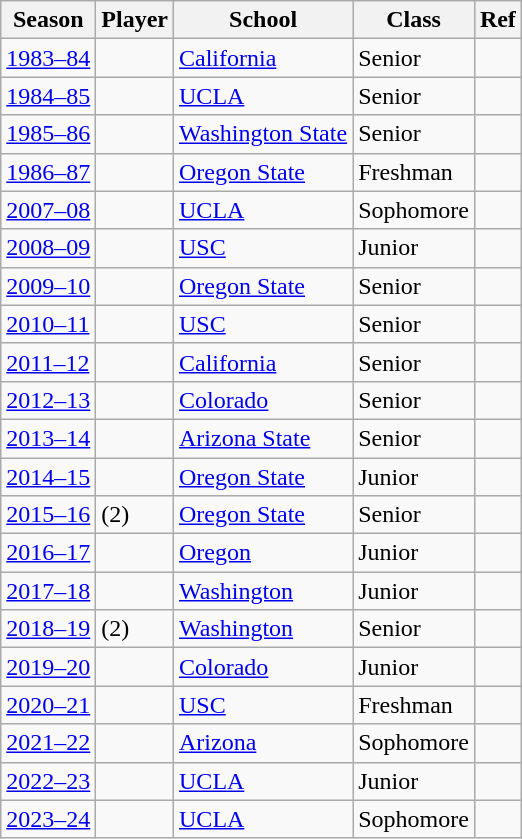<table class="wikitable sortable">
<tr>
<th>Season</th>
<th>Player</th>
<th>School</th>
<th>Class</th>
<th class="unsortable">Ref</th>
</tr>
<tr>
<td><a href='#'>1983–84</a></td>
<td></td>
<td><a href='#'>California</a></td>
<td>Senior</td>
<td></td>
</tr>
<tr>
<td><a href='#'>1984–85</a></td>
<td></td>
<td><a href='#'>UCLA</a></td>
<td>Senior</td>
<td></td>
</tr>
<tr>
<td><a href='#'>1985–86</a></td>
<td></td>
<td><a href='#'>Washington State</a></td>
<td>Senior</td>
<td></td>
</tr>
<tr>
<td><a href='#'>1986–87</a></td>
<td></td>
<td><a href='#'>Oregon State</a></td>
<td>Freshman</td>
<td></td>
</tr>
<tr>
<td><a href='#'>2007–08</a></td>
<td></td>
<td><a href='#'>UCLA</a></td>
<td>Sophomore</td>
<td></td>
</tr>
<tr>
<td><a href='#'>2008–09</a></td>
<td></td>
<td><a href='#'>USC</a></td>
<td>Junior</td>
<td></td>
</tr>
<tr>
<td><a href='#'>2009–10</a></td>
<td></td>
<td><a href='#'>Oregon State</a></td>
<td>Senior</td>
<td></td>
</tr>
<tr>
<td><a href='#'>2010–11</a></td>
<td></td>
<td><a href='#'>USC</a></td>
<td>Senior</td>
<td></td>
</tr>
<tr>
<td><a href='#'>2011–12</a></td>
<td></td>
<td><a href='#'>California</a></td>
<td>Senior</td>
<td></td>
</tr>
<tr>
<td><a href='#'>2012–13</a></td>
<td></td>
<td><a href='#'>Colorado</a></td>
<td>Senior</td>
<td></td>
</tr>
<tr>
<td><a href='#'>2013–14</a></td>
<td></td>
<td><a href='#'>Arizona State</a></td>
<td>Senior</td>
<td></td>
</tr>
<tr>
<td><a href='#'>2014–15</a></td>
<td></td>
<td><a href='#'>Oregon State</a></td>
<td>Junior</td>
<td></td>
</tr>
<tr>
<td><a href='#'>2015–16</a></td>
<td> (2)</td>
<td><a href='#'>Oregon State</a></td>
<td>Senior</td>
<td></td>
</tr>
<tr>
<td><a href='#'>2016–17</a></td>
<td></td>
<td><a href='#'>Oregon</a></td>
<td>Junior</td>
<td></td>
</tr>
<tr>
<td><a href='#'>2017–18</a></td>
<td></td>
<td><a href='#'>Washington</a></td>
<td>Junior</td>
<td></td>
</tr>
<tr>
<td><a href='#'>2018–19</a></td>
<td> (2)</td>
<td><a href='#'>Washington</a></td>
<td>Senior</td>
<td></td>
</tr>
<tr>
<td><a href='#'>2019–20</a></td>
<td></td>
<td><a href='#'>Colorado</a></td>
<td>Junior</td>
<td></td>
</tr>
<tr>
<td><a href='#'>2020–21</a></td>
<td></td>
<td><a href='#'>USC</a></td>
<td>Freshman</td>
<td></td>
</tr>
<tr>
<td><a href='#'>2021–22</a></td>
<td></td>
<td><a href='#'>Arizona</a></td>
<td>Sophomore</td>
<td></td>
</tr>
<tr>
<td><a href='#'>2022–23</a></td>
<td></td>
<td><a href='#'>UCLA</a></td>
<td>Junior</td>
<td></td>
</tr>
<tr>
<td><a href='#'>2023–24</a></td>
<td></td>
<td><a href='#'>UCLA</a></td>
<td>Sophomore</td>
<td></td>
</tr>
</table>
